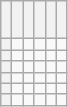<table class="wikitable" style="text-align: center;">
<tr>
<th scope="col"></th>
<th scope="col"></th>
<th scope="col"></th>
<th scope="col"></th>
<th scope="col"></th>
<th scope="col"><br></th>
</tr>
<tr>
<th scope="row"></th>
<td></td>
<td></td>
<td></td>
<td></td>
<td></td>
</tr>
<tr>
<th scope="row"></th>
<td></td>
<td></td>
<td></td>
<td></td>
<td></td>
</tr>
<tr>
<th scope="row"></th>
<td></td>
<td></td>
<td></td>
<td></td>
<td></td>
</tr>
<tr>
<th scope="row"></th>
<td></td>
<td></td>
<td></td>
<td></td>
<td></td>
</tr>
<tr>
<th scope="row"></th>
<td></td>
<td></td>
<td></td>
<td></td>
<td></td>
</tr>
<tr>
<th scope="row"></th>
<td></td>
<td></td>
<td></td>
<td></td>
<td></td>
</tr>
</table>
